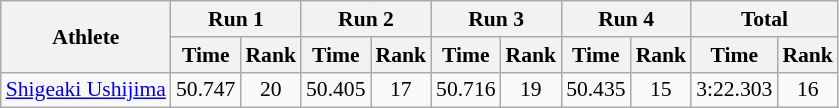<table class="wikitable" border="1" style="font-size:90%">
<tr>
<th rowspan="2">Athlete</th>
<th colspan="2">Run 1</th>
<th colspan="2">Run 2</th>
<th colspan="2">Run 3</th>
<th colspan="2">Run 4</th>
<th colspan="2">Total</th>
</tr>
<tr>
<th>Time</th>
<th>Rank</th>
<th>Time</th>
<th>Rank</th>
<th>Time</th>
<th>Rank</th>
<th>Time</th>
<th>Rank</th>
<th>Time</th>
<th>Rank</th>
</tr>
<tr>
<td><a href='#'>Shigeaki Ushijima</a></td>
<td align="center">50.747</td>
<td align="center">20</td>
<td align="center">50.405</td>
<td align="center">17</td>
<td align="center">50.716</td>
<td align="center">19</td>
<td align="center">50.435</td>
<td align="center">15</td>
<td align="center">3:22.303</td>
<td align="center">16</td>
</tr>
</table>
